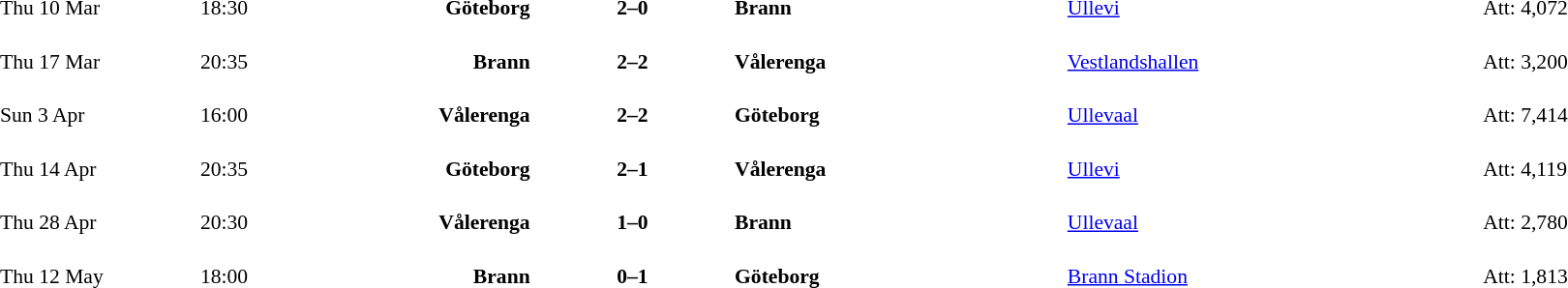<table cellspacing=1 width=90%>
<tr>
<th width=12%></th>
<th width=10%></th>
<th width=10%></th>
<th width=12%></th>
<th width=20%></th>
<th width=25%></th>
<th width=10%></th>
</tr>
<tr style=font-size:90%>
<td>Thu 10 Mar</td>
<td>18:30</td>
<td align=right><strong>Göteborg</strong></td>
<td align=center><strong>2–0</strong></td>
<td align=left><strong>Brann</strong></td>
<td><a href='#'>Ullevi</a></td>
<td>Att: 4,072</td>
</tr>
<tr style=font-size:90%>
<td><br>Thu 17 Mar</td>
<td><br>20:35</td>
<td align=right><br><strong>Brann</strong></td>
<td align=center><br><strong>2–2</strong></td>
<td align=left><br><strong>Vålerenga</strong></td>
<td><br><a href='#'>Vestlandshallen</a></td>
<td><br>Att: 3,200</td>
</tr>
<tr style=font-size:90%>
<td><br>Sun 3 Apr</td>
<td><br>16:00</td>
<td align=right><br><strong>Vålerenga</strong></td>
<td align=center><br><strong>2–2</strong></td>
<td align=left><br><strong>Göteborg</strong></td>
<td><br><a href='#'>Ullevaal</a></td>
<td><br>Att: 7,414</td>
</tr>
<tr style=font-size:90%>
<td><br>Thu 14 Apr</td>
<td><br>20:35</td>
<td align=right><br><strong>Göteborg</strong></td>
<td align=center><br><strong>2–1</strong></td>
<td align=left><br><strong>Vålerenga</strong></td>
<td><br><a href='#'>Ullevi</a></td>
<td><br>Att: 4,119</td>
</tr>
<tr style=font-size:90%>
<td><br>Thu 28 Apr</td>
<td><br>20:30</td>
<td align=right><br><strong>Vålerenga</strong></td>
<td align=center><br><strong>1–0</strong></td>
<td align=left><br><strong>Brann</strong></td>
<td><br><a href='#'>Ullevaal</a></td>
<td><br>Att: 2,780</td>
</tr>
<tr style=font-size:90%>
<td><br>Thu 12 May</td>
<td><br>18:00</td>
<td align=right><br><strong>Brann</strong></td>
<td align=center><br><strong>0–1</strong></td>
<td align=left><br><strong>Göteborg</strong></td>
<td><br><a href='#'>Brann Stadion</a></td>
<td><br>Att: 1,813</td>
</tr>
</table>
